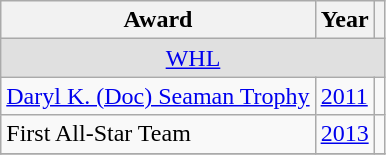<table class="wikitable">
<tr>
<th>Award</th>
<th>Year</th>
<th></th>
</tr>
<tr ALIGN="center" bgcolor="#e0e0e0">
<td colspan="3"><a href='#'>WHL</a></td>
</tr>
<tr>
<td><a href='#'>Daryl K. (Doc) Seaman Trophy</a></td>
<td><a href='#'>2011</a></td>
<td></td>
</tr>
<tr>
<td>First All-Star Team</td>
<td><a href='#'>2013</a></td>
<td></td>
</tr>
<tr>
</tr>
</table>
